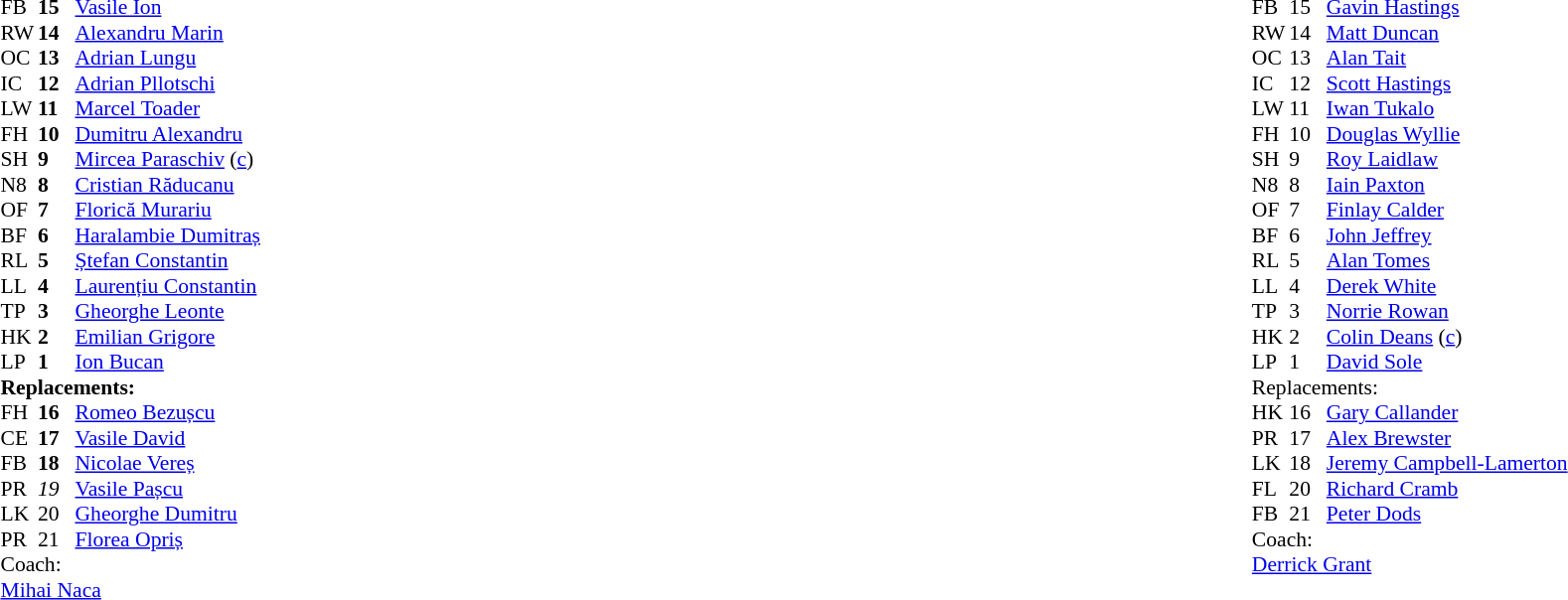<table width="100%">
<tr>
<td valign="top" width="50%"><br><table style="font-size:90%" cellspacing="0" cellpadding="0">
<tr>
<th width="25"></th>
<th width="25"></th>
</tr>
<tr>
<td>FB</td>
<td><strong>15</strong></td>
<td><a href='#'>Vasile Ion</a></td>
</tr>
<tr>
<td>RW</td>
<td><strong>14</strong></td>
<td><a href='#'>Alexandru Marin</a></td>
<td></td>
<td></td>
</tr>
<tr>
<td>OC</td>
<td><strong>13</strong></td>
<td><a href='#'>Adrian Lungu</a></td>
</tr>
<tr>
<td>IC</td>
<td><strong>12</strong></td>
<td><a href='#'>Adrian Pllotschi</a></td>
</tr>
<tr>
<td>LW</td>
<td><strong>11</strong></td>
<td><a href='#'>Marcel Toader</a></td>
</tr>
<tr>
<td>FH</td>
<td><strong>10</strong></td>
<td><a href='#'>Dumitru Alexandru</a></td>
</tr>
<tr>
<td>SH</td>
<td><strong>9</strong></td>
<td><a href='#'>Mircea Paraschiv</a> (<a href='#'>c</a>)</td>
</tr>
<tr>
<td>N8</td>
<td><strong>8</strong></td>
<td><a href='#'>Cristian Răducanu</a></td>
<td></td>
<td></td>
</tr>
<tr>
<td>OF</td>
<td><strong>7</strong></td>
<td><a href='#'>Florică Murariu</a></td>
</tr>
<tr>
<td>BF</td>
<td><strong>6</strong></td>
<td><a href='#'>Haralambie Dumitraș</a></td>
</tr>
<tr>
<td>RL</td>
<td><strong>5</strong></td>
<td><a href='#'>Ștefan Constantin</a></td>
</tr>
<tr>
<td>LL</td>
<td><strong>4</strong></td>
<td><a href='#'>Laurențiu Constantin</a></td>
</tr>
<tr>
<td>TP</td>
<td><strong>3</strong></td>
<td><a href='#'>Gheorghe Leonte</a></td>
</tr>
<tr>
<td>HK</td>
<td><strong>2</strong></td>
<td><a href='#'>Emilian Grigore</a></td>
</tr>
<tr>
<td>LP</td>
<td><strong>1</strong></td>
<td><a href='#'>Ion Bucan</a></td>
</tr>
<tr>
<td colspan="3"><strong>Replacements:</strong></td>
</tr>
<tr>
<td>FH</td>
<td><strong>16</strong></td>
<td><a href='#'>Romeo Bezușcu</a></td>
</tr>
<tr>
<td>CE</td>
<td><strong>17</strong></td>
<td><a href='#'>Vasile David</a></td>
</tr>
<tr>
<td>FB</td>
<td><strong>18</strong></td>
<td><a href='#'>Nicolae Vereș</a></td>
</tr>
<tr>
<td>PR</td>
<td><em>19<strong></td>
<td><a href='#'>Vasile Pașcu</a></td>
</tr>
<tr>
<td>LK</td>
<td></strong>20<strong></td>
<td><a href='#'>Gheorghe Dumitru</a></td>
<td></td>
<td></td>
</tr>
<tr>
<td>PR</td>
<td></strong>21<strong></td>
<td><a href='#'>Florea Opriș</a></td>
</tr>
<tr>
<td colspan="3"></strong>Coach:<strong></td>
</tr>
<tr>
<td colspan="3"> <a href='#'>Mihai Naca</a></td>
</tr>
</table>
</td>
<td valign="top"></td>
<td valign="top" width="50%"><br><table style="font-size:90%" cellspacing="0" cellpadding="0" align="center">
<tr>
<th width="25"></th>
<th width="25"></th>
</tr>
<tr>
<td>FB</td>
<td></strong>15<strong></td>
<td><a href='#'>Gavin Hastings</a></td>
</tr>
<tr>
<td>RW</td>
<td></strong>14<strong></td>
<td><a href='#'>Matt Duncan</a></td>
</tr>
<tr>
<td>OC</td>
<td></strong>13<strong></td>
<td><a href='#'>Alan Tait</a></td>
</tr>
<tr>
<td>IC</td>
<td></strong>12<strong></td>
<td><a href='#'>Scott Hastings</a></td>
<td></td>
<td></td>
</tr>
<tr>
<td>LW</td>
<td></strong>11<strong></td>
<td><a href='#'>Iwan Tukalo</a></td>
</tr>
<tr>
<td>FH</td>
<td></strong>10<strong></td>
<td><a href='#'>Douglas Wyllie</a></td>
</tr>
<tr>
<td>SH</td>
<td></strong>9<strong></td>
<td><a href='#'>Roy Laidlaw</a></td>
</tr>
<tr>
<td>N8</td>
<td></strong>8<strong></td>
<td><a href='#'>Iain Paxton</a></td>
</tr>
<tr>
<td>OF</td>
<td></strong>7<strong></td>
<td><a href='#'>Finlay Calder</a></td>
</tr>
<tr>
<td>BF</td>
<td></strong>6<strong></td>
<td><a href='#'>John Jeffrey</a></td>
</tr>
<tr>
<td>RL</td>
<td></strong>5<strong></td>
<td><a href='#'>Alan Tomes</a></td>
<td></td>
<td></td>
</tr>
<tr>
<td>LL</td>
<td></strong>4<strong></td>
<td><a href='#'>Derek White</a></td>
</tr>
<tr>
<td>TP</td>
<td></strong>3<strong></td>
<td><a href='#'>Norrie Rowan</a></td>
</tr>
<tr>
<td>HK</td>
<td></strong>2<strong></td>
<td><a href='#'>Colin Deans</a> (<a href='#'>c</a>)</td>
</tr>
<tr>
<td>LP</td>
<td></strong>1<strong></td>
<td><a href='#'>David Sole</a></td>
</tr>
<tr>
<td colspan="3"></strong>Replacements:<strong></td>
</tr>
<tr>
<td>HK</td>
<td></strong>16<strong></td>
<td><a href='#'>Gary Callander</a></td>
</tr>
<tr>
<td>PR</td>
<td></strong>17<strong></td>
<td><a href='#'>Alex Brewster</a></td>
</tr>
<tr>
<td>LK</td>
<td></strong>18<strong></td>
<td><a href='#'>Jeremy Campbell-Lamerton</a></td>
<td></td>
<td></td>
</tr>
<tr>
<td>FL</td>
<td></strong>20<strong></td>
<td><a href='#'>Richard Cramb</a></td>
<td></td>
<td></td>
</tr>
<tr>
<td>FB</td>
<td></strong>21<strong></td>
<td><a href='#'>Peter Dods</a></td>
</tr>
<tr>
<td colspan="3"></strong>Coach:<strong></td>
</tr>
<tr>
<td colspan="3"> <a href='#'>Derrick Grant</a></td>
</tr>
</table>
</td>
</tr>
</table>
